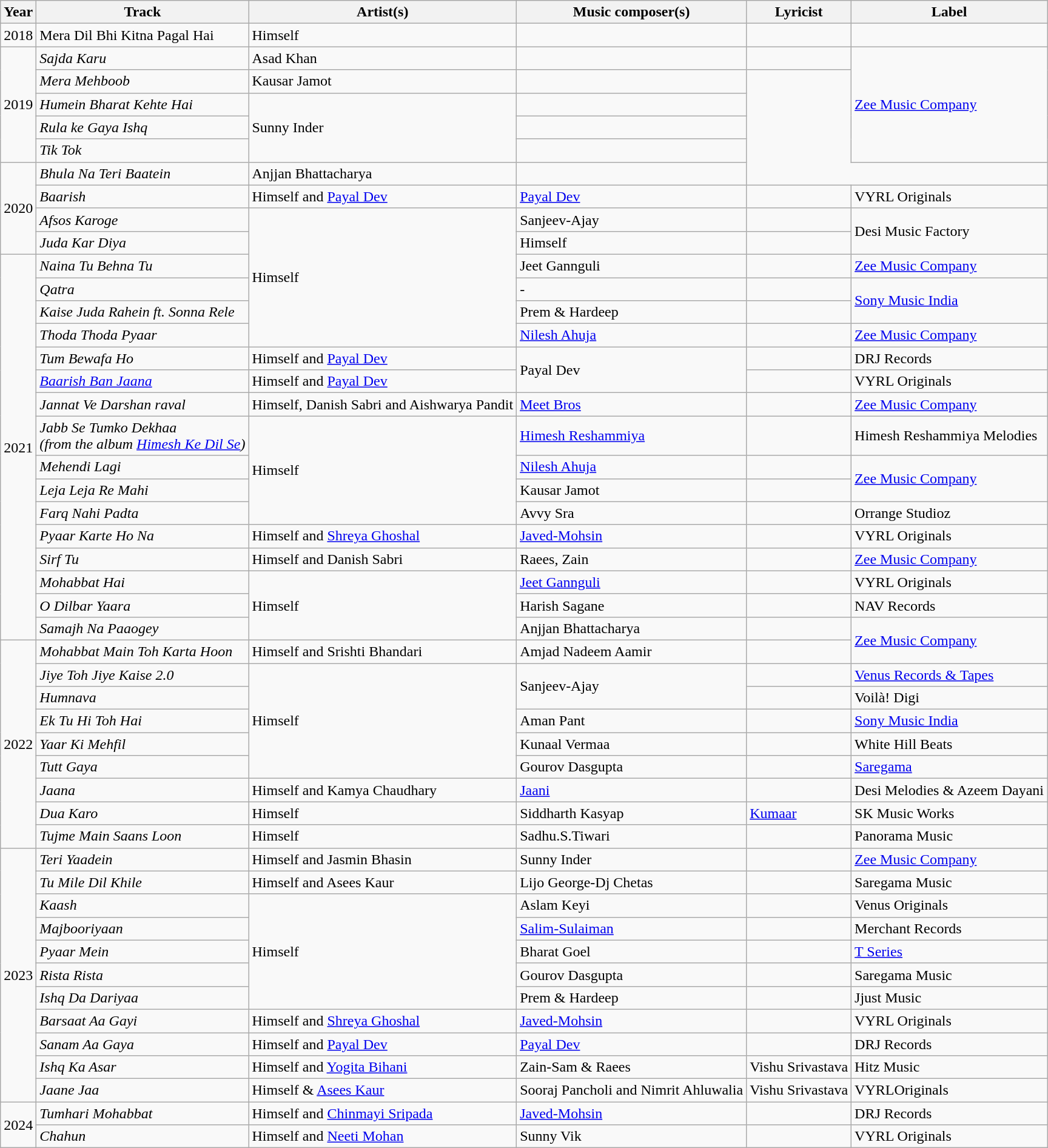<table class="wikitable">
<tr>
<th>Year</th>
<th>Track</th>
<th>Artist(s)</th>
<th>Music composer(s)</th>
<th><strong>Lyricist</strong></th>
<th>Label</th>
</tr>
<tr>
<td>2018</td>
<td>Mera Dil Bhi Kitna Pagal Hai</td>
<td>Himself</td>
<td></td>
<td></td>
<td></td>
</tr>
<tr>
<td rowspan="5">2019</td>
<td><em>Sajda Karu</em></td>
<td>Asad Khan</td>
<td></td>
<td></td>
<td rowspan="5"><a href='#'>Zee Music Company</a></td>
</tr>
<tr>
<td><em>Mera Mehboob</em></td>
<td>Kausar Jamot</td>
<td></td>
</tr>
<tr>
<td><em>Humein Bharat Kehte Hai</em></td>
<td rowspan="3">Sunny Inder</td>
<td></td>
</tr>
<tr>
<td><em>Rula ke Gaya Ishq</em></td>
<td></td>
</tr>
<tr>
<td><em>Tik Tok</em></td>
<td></td>
</tr>
<tr>
<td rowspan="4">2020</td>
<td><em>Bhula Na Teri Baatein</em></td>
<td>Anjjan Bhattacharya</td>
<td></td>
</tr>
<tr>
<td><em>Baarish</em></td>
<td>Himself and <a href='#'>Payal Dev</a></td>
<td><a href='#'>Payal Dev</a></td>
<td></td>
<td>VYRL Originals</td>
</tr>
<tr>
<td><em>Afsos Karoge</em></td>
<td rowspan="6">Himself</td>
<td>Sanjeev-Ajay</td>
<td></td>
<td rowspan="2">Desi Music Factory</td>
</tr>
<tr>
<td><em>Juda Kar Diya</em></td>
<td>Himself</td>
<td></td>
</tr>
<tr>
<td rowspan="16">2021</td>
<td><em>Naina Tu Behna Tu</em></td>
<td>Jeet Gannguli</td>
<td></td>
<td><a href='#'>Zee Music Company</a></td>
</tr>
<tr>
<td><em>Qatra</em></td>
<td>-</td>
<td></td>
<td rowspan="2"><a href='#'>Sony Music India</a></td>
</tr>
<tr>
<td><em>Kaise Juda Rahein ft. Sonna Rele</em></td>
<td>Prem & Hardeep</td>
<td></td>
</tr>
<tr>
<td><em>Thoda Thoda Pyaar</em></td>
<td><a href='#'>Nilesh Ahuja</a></td>
<td></td>
<td><a href='#'>Zee Music Company</a></td>
</tr>
<tr>
<td><em>Tum Bewafa Ho</em></td>
<td>Himself and <a href='#'>Payal Dev</a></td>
<td rowspan="2">Payal Dev</td>
<td></td>
<td>DRJ Records</td>
</tr>
<tr>
<td><em><a href='#'>Baarish Ban Jaana</a></em></td>
<td>Himself and <a href='#'>Payal Dev</a></td>
<td></td>
<td>VYRL Originals</td>
</tr>
<tr>
<td><em>Jannat Ve Darshan raval</em></td>
<td>Himself, Danish Sabri and Aishwarya Pandit</td>
<td><a href='#'>Meet Bros</a></td>
<td></td>
<td><a href='#'>Zee Music Company</a></td>
</tr>
<tr>
<td><em>Jabb Se Tumko Dekhaa</em> <br><em>(from the album <a href='#'>Himesh Ke Dil Se</a>)</em></td>
<td rowspan="4">Himself</td>
<td><a href='#'>Himesh Reshammiya</a></td>
<td></td>
<td>Himesh Reshammiya Melodies</td>
</tr>
<tr>
<td><em>Mehendi Lagi</em></td>
<td><a href='#'>Nilesh Ahuja</a></td>
<td></td>
<td rowspan="2"><a href='#'>Zee Music Company</a></td>
</tr>
<tr>
<td><em>Leja Leja Re Mahi</em></td>
<td>Kausar Jamot</td>
<td></td>
</tr>
<tr>
<td><em>Farq Nahi Padta</em></td>
<td>Avvy Sra</td>
<td></td>
<td>Orrange Studioz</td>
</tr>
<tr>
<td><em>Pyaar Karte Ho Na</em></td>
<td>Himself and <a href='#'>Shreya Ghoshal</a></td>
<td><a href='#'>Javed-Mohsin</a></td>
<td></td>
<td>VYRL Originals</td>
</tr>
<tr>
<td><em>Sirf Tu</em></td>
<td>Himself and Danish Sabri</td>
<td>Raees, Zain</td>
<td></td>
<td><a href='#'>Zee Music Company</a></td>
</tr>
<tr>
<td><em>Mohabbat Hai</em> </td>
<td rowspan="3">Himself</td>
<td><a href='#'>Jeet Gannguli</a></td>
<td></td>
<td>VYRL Originals</td>
</tr>
<tr>
<td><em>O Dilbar Yaara</em></td>
<td>Harish Sagane</td>
<td></td>
<td>NAV Records</td>
</tr>
<tr>
<td><em>Samajh Na Paaogey</em></td>
<td>Anjjan Bhattacharya</td>
<td></td>
<td rowspan="2"><a href='#'>Zee Music Company</a></td>
</tr>
<tr>
<td rowspan="9">2022</td>
<td><em>Mohabbat Main Toh Karta Hoon</em></td>
<td>Himself and Srishti Bhandari</td>
<td>Amjad Nadeem Aamir</td>
<td></td>
</tr>
<tr>
<td><em>Jiye Toh Jiye Kaise 2.0</em></td>
<td rowspan="5">Himself</td>
<td rowspan="2">Sanjeev-Ajay</td>
<td></td>
<td><a href='#'>Venus Records & Tapes</a></td>
</tr>
<tr>
<td><em>Humnava</em></td>
<td></td>
<td>Voilà! Digi</td>
</tr>
<tr>
<td><em>Ek Tu Hi Toh Hai</em></td>
<td>Aman Pant</td>
<td></td>
<td><a href='#'>Sony Music India</a></td>
</tr>
<tr>
<td><em>Yaar Ki Mehfil</em></td>
<td>Kunaal Vermaa</td>
<td></td>
<td>White Hill Beats</td>
</tr>
<tr>
<td><em>Tutt Gaya</em></td>
<td>Gourov Dasgupta</td>
<td></td>
<td><a href='#'>Saregama</a></td>
</tr>
<tr>
<td><em>Jaana</em></td>
<td>Himself and Kamya Chaudhary</td>
<td><a href='#'>Jaani</a></td>
<td></td>
<td>Desi Melodies & Azeem Dayani</td>
</tr>
<tr>
<td><em>Dua Karo</em></td>
<td>Himself</td>
<td>Siddharth Kasyap</td>
<td><a href='#'>Kumaar</a></td>
<td>SK Music Works</td>
</tr>
<tr>
<td><em>Tujme Main Saans Loon</em></td>
<td>Himself</td>
<td>Sadhu.S.Tiwari</td>
<td></td>
<td>Panorama Music</td>
</tr>
<tr>
<td rowspan="11">2023</td>
<td><em>Teri Yaadein</em></td>
<td>Himself and Jasmin Bhasin</td>
<td>Sunny Inder</td>
<td></td>
<td><a href='#'>Zee Music Company</a></td>
</tr>
<tr>
<td><em>Tu Mile Dil Khile</em></td>
<td>Himself and Asees Kaur</td>
<td>Lijo George-Dj Chetas</td>
<td></td>
<td>Saregama Music</td>
</tr>
<tr>
<td><em>Kaash</em></td>
<td rowspan="5">Himself</td>
<td>Aslam Keyi</td>
<td></td>
<td>Venus Originals</td>
</tr>
<tr>
<td><em>Majbooriyaan</em></td>
<td><a href='#'>Salim-Sulaiman</a></td>
<td></td>
<td>Merchant Records</td>
</tr>
<tr>
<td><em>Pyaar Mein</em></td>
<td>Bharat Goel</td>
<td></td>
<td><a href='#'>T Series</a></td>
</tr>
<tr>
<td><em>Rista Rista</em></td>
<td>Gourov Dasgupta</td>
<td></td>
<td>Saregama Music</td>
</tr>
<tr>
<td><em>Ishq Da Dariyaa</em></td>
<td>Prem & Hardeep</td>
<td></td>
<td>Jjust Music</td>
</tr>
<tr>
<td><em>Barsaat Aa Gayi</em></td>
<td>Himself and <a href='#'>Shreya Ghoshal</a></td>
<td><a href='#'>Javed-Mohsin</a></td>
<td></td>
<td>VYRL Originals</td>
</tr>
<tr>
<td><em>Sanam Aa Gaya</em></td>
<td>Himself and <a href='#'>Payal Dev</a></td>
<td><a href='#'>Payal Dev</a></td>
<td></td>
<td>DRJ Records</td>
</tr>
<tr>
<td><em>Ishq Ka Asar</em></td>
<td>Himself and <a href='#'>Yogita Bihani</a></td>
<td>Zain-Sam & Raees</td>
<td>Vishu Srivastava</td>
<td>Hitz Music</td>
</tr>
<tr>
<td><em>Jaane Jaa</em></td>
<td>Himself & <a href='#'>Asees Kaur</a></td>
<td>Sooraj Pancholi and Nimrit Ahluwalia</td>
<td>Vishu Srivastava</td>
<td>VYRLOriginals</td>
</tr>
<tr>
<td rowspan="2">2024</td>
<td><em>Tumhari Mohabbat</em></td>
<td>Himself and <a href='#'>Chinmayi Sripada</a></td>
<td><a href='#'>Javed-Mohsin</a></td>
<td></td>
<td>DRJ Records</td>
</tr>
<tr>
<td><em>Chahun</em> </td>
<td>Himself and <a href='#'>Neeti Mohan</a></td>
<td>Sunny Vik</td>
<td></td>
<td>VYRL Originals</td>
</tr>
</table>
